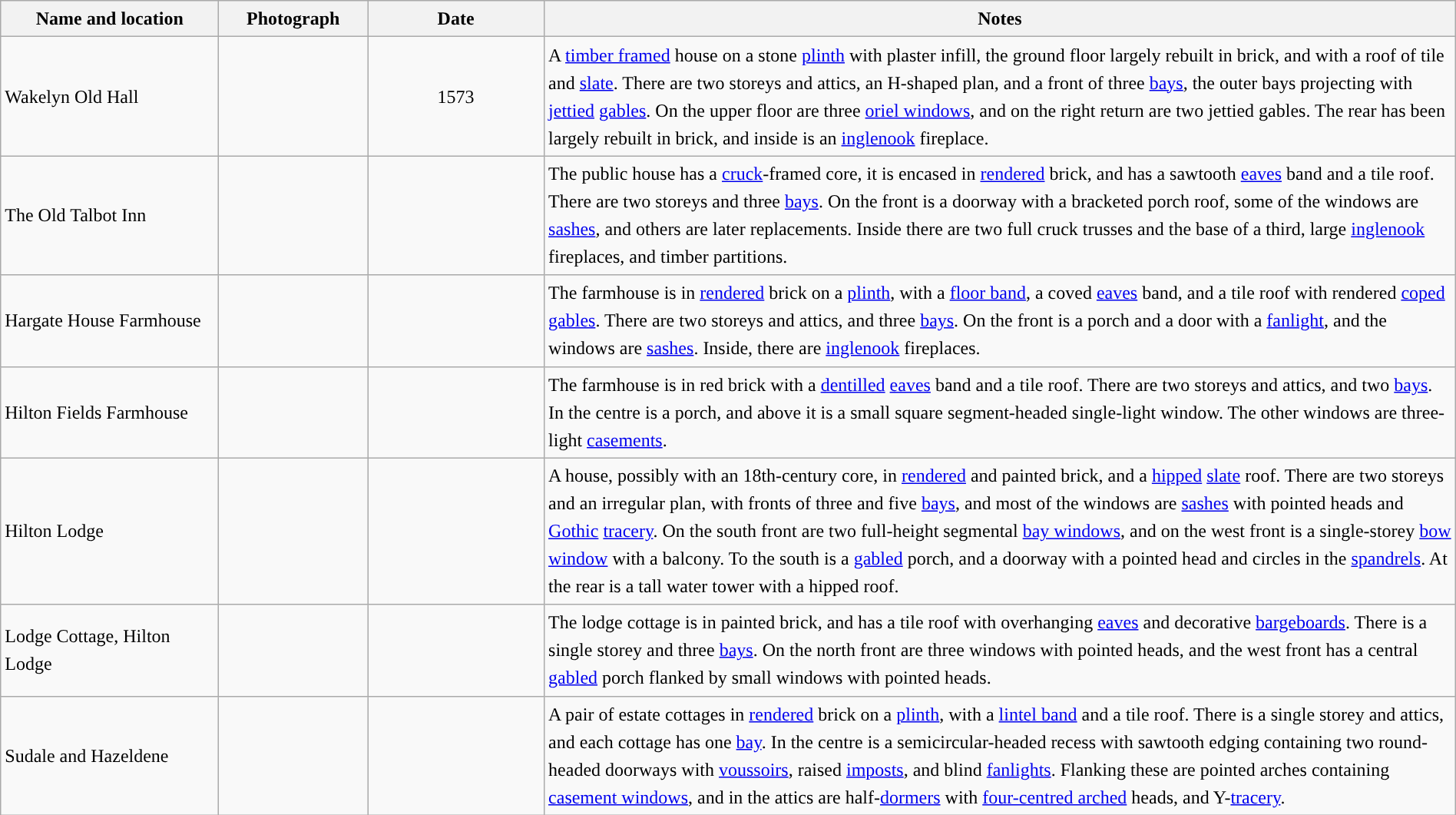<table class="wikitable sortable plainrowheaders" style="width:100%;border:0px;text-align:left;line-height:150%;">
<tr>
<th scope="col"  style="width:150px">Name and location</th>
<th scope="col"  style="width:100px" class="unsortable">Photograph</th>
<th scope="col"  style="width:120px">Date</th>
<th scope="col"  style="width:650px" class="unsortable">Notes</th>
</tr>
<tr>
<td>Wakelyn Old Hall<br><small></small></td>
<td></td>
<td align="center">1573</td>
<td>A <a href='#'>timber framed</a> house on a stone <a href='#'>plinth</a> with plaster infill, the ground floor largely rebuilt in brick, and with a roof of tile and <a href='#'>slate</a>.  There are two storeys and attics, an H-shaped plan, and a front of three <a href='#'>bays</a>, the outer bays projecting with <a href='#'>jettied</a> <a href='#'>gables</a>.  On the upper floor are three <a href='#'>oriel windows</a>, and on the right return are two jettied gables.  The rear has been largely rebuilt in brick, and inside is an <a href='#'>inglenook</a> fireplace.</td>
</tr>
<tr>
<td>The Old Talbot Inn<br><small></small></td>
<td></td>
<td align="center"></td>
<td>The public house has a <a href='#'>cruck</a>-framed core, it is encased in <a href='#'>rendered</a> brick, and has a sawtooth <a href='#'>eaves</a> band and a tile roof.  There are two storeys and three <a href='#'>bays</a>.  On the front is a doorway with a bracketed porch roof, some of the windows are <a href='#'>sashes</a>, and others are later replacements.  Inside there are two full cruck trusses and the base of a third, large <a href='#'>inglenook</a> fireplaces, and timber partitions.</td>
</tr>
<tr>
<td>Hargate House Farmhouse<br><small></small></td>
<td></td>
<td align="center"></td>
<td>The farmhouse is in <a href='#'>rendered</a> brick on a <a href='#'>plinth</a>, with a <a href='#'>floor band</a>, a coved <a href='#'>eaves</a> band, and a tile roof with rendered <a href='#'>coped</a> <a href='#'>gables</a>.  There are two storeys and attics, and three <a href='#'>bays</a>.  On the front is a porch and a door with a <a href='#'>fanlight</a>, and the windows are <a href='#'>sashes</a>.  Inside, there are <a href='#'>inglenook</a> fireplaces.</td>
</tr>
<tr>
<td>Hilton Fields Farmhouse<br><small></small></td>
<td></td>
<td align="center"></td>
<td>The farmhouse is in red brick with a <a href='#'>dentilled</a> <a href='#'>eaves</a> band and a tile roof.  There are two storeys and attics, and two <a href='#'>bays</a>.  In the centre is a porch, and above it is a small square segment-headed single-light window.  The other windows are three-light <a href='#'>casements</a>.</td>
</tr>
<tr>
<td>Hilton Lodge<br><small></small></td>
<td></td>
<td align="center"></td>
<td>A house, possibly with an 18th-century core, in <a href='#'>rendered</a> and painted brick, and a <a href='#'>hipped</a> <a href='#'>slate</a> roof.  There are two storeys and an irregular plan, with fronts of three and five <a href='#'>bays</a>, and most of the windows are <a href='#'>sashes</a> with pointed heads and <a href='#'>Gothic</a> <a href='#'>tracery</a>.  On the south front are two full-height segmental <a href='#'>bay windows</a>, and on the west front is a single-storey <a href='#'>bow window</a> with a balcony. To the south is a <a href='#'>gabled</a> porch, and a doorway with a pointed head and circles in the <a href='#'>spandrels</a>.  At the rear is a tall water tower with a hipped roof.</td>
</tr>
<tr>
<td>Lodge Cottage, Hilton Lodge<br><small></small></td>
<td></td>
<td align="center"></td>
<td>The lodge cottage is in painted brick, and has a tile roof with overhanging <a href='#'>eaves</a> and decorative <a href='#'>bargeboards</a>.  There is a single storey and three <a href='#'>bays</a>.  On the north front are three windows with pointed heads, and the west front has a central <a href='#'>gabled</a> porch flanked by small windows with pointed heads.</td>
</tr>
<tr>
<td>Sudale and Hazeldene<br><small></small></td>
<td></td>
<td align="center"></td>
<td>A pair of estate cottages in <a href='#'>rendered</a> brick on a <a href='#'>plinth</a>, with a <a href='#'>lintel band</a> and a tile roof.  There is a single storey and attics, and each cottage has one <a href='#'>bay</a>.  In the centre is a semicircular-headed recess with sawtooth edging containing two round-headed doorways with <a href='#'>voussoirs</a>, raised <a href='#'>imposts</a>, and blind <a href='#'>fanlights</a>.  Flanking these are pointed arches containing <a href='#'>casement windows</a>, and in the attics are half-<a href='#'>dormers</a> with <a href='#'>four-centred arched</a> heads, and Y-<a href='#'>tracery</a>.</td>
</tr>
<tr>
</tr>
</table>
